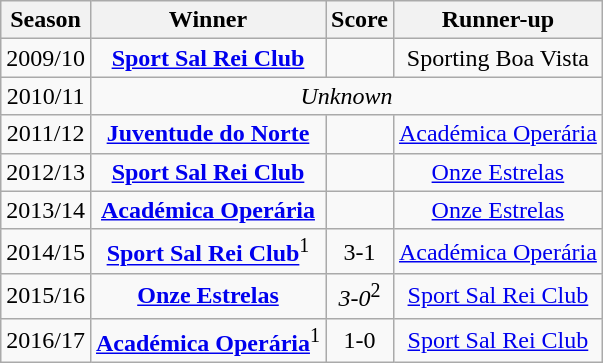<table class="wikitable" style="text-align: center; font-size:100%">
<tr>
<th>Season</th>
<th>Winner</th>
<th>Score</th>
<th>Runner-up</th>
</tr>
<tr>
<td>2009/10</td>
<td><strong><a href='#'>Sport Sal Rei Club</a></strong></td>
<td></td>
<td>Sporting Boa Vista</td>
</tr>
<tr>
<td>2010/11</td>
<td colspan=3><em>Unknown</em></td>
</tr>
<tr>
<td>2011/12</td>
<td><strong><a href='#'>Juventude do Norte</a></strong></td>
<td></td>
<td><a href='#'>Académica Operária</a></td>
</tr>
<tr>
<td>2012/13</td>
<td><strong><a href='#'>Sport Sal Rei Club</a></strong></td>
<td></td>
<td><a href='#'>Onze Estrelas</a></td>
</tr>
<tr>
<td>2013/14</td>
<td><strong><a href='#'>Académica Operária</a></strong></td>
<td></td>
<td><a href='#'>Onze Estrelas</a></td>
</tr>
<tr>
<td>2014/15</td>
<td><strong><a href='#'>Sport Sal Rei Club</a></strong><sup>1</sup></td>
<td>3-1</td>
<td><a href='#'>Académica Operária</a></td>
</tr>
<tr>
<td>2015/16</td>
<td><strong><a href='#'>Onze Estrelas</a></strong></td>
<td><em>3-0</em><sup>2</sup></td>
<td><a href='#'>Sport Sal Rei Club</a></td>
</tr>
<tr>
<td>2016/17</td>
<td><strong><a href='#'>Académica Operária</a></strong><sup>1</sup></td>
<td>1-0</td>
<td><a href='#'>Sport Sal Rei Club</a></td>
</tr>
</table>
